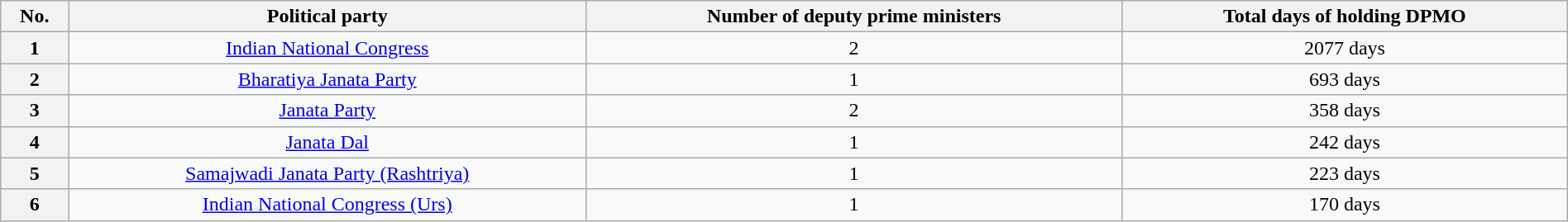<table class="wikitable sortable" style="width:100%; text-align:center">
<tr>
<th>No.</th>
<th>Political party</th>
<th>Number of deputy prime ministers</th>
<th>Total days of holding DPMO</th>
</tr>
<tr>
<th>1</th>
<td><a href='#'>Indian National Congress</a></td>
<td>2</td>
<td>2077 days</td>
</tr>
<tr>
<th>2</th>
<td><a href='#'>Bharatiya Janata Party</a></td>
<td>1</td>
<td>693 days</td>
</tr>
<tr>
<th>3</th>
<td><a href='#'>Janata Party</a></td>
<td>2</td>
<td>358 days</td>
</tr>
<tr>
<th>4</th>
<td><a href='#'>Janata Dal</a></td>
<td>1</td>
<td>242 days</td>
</tr>
<tr>
<th>5</th>
<td><a href='#'>Samajwadi Janata Party (Rashtriya)</a></td>
<td>1</td>
<td>223 days</td>
</tr>
<tr>
<th>6</th>
<td><a href='#'>Indian National Congress (Urs)</a></td>
<td>1</td>
<td>170 days</td>
</tr>
</table>
